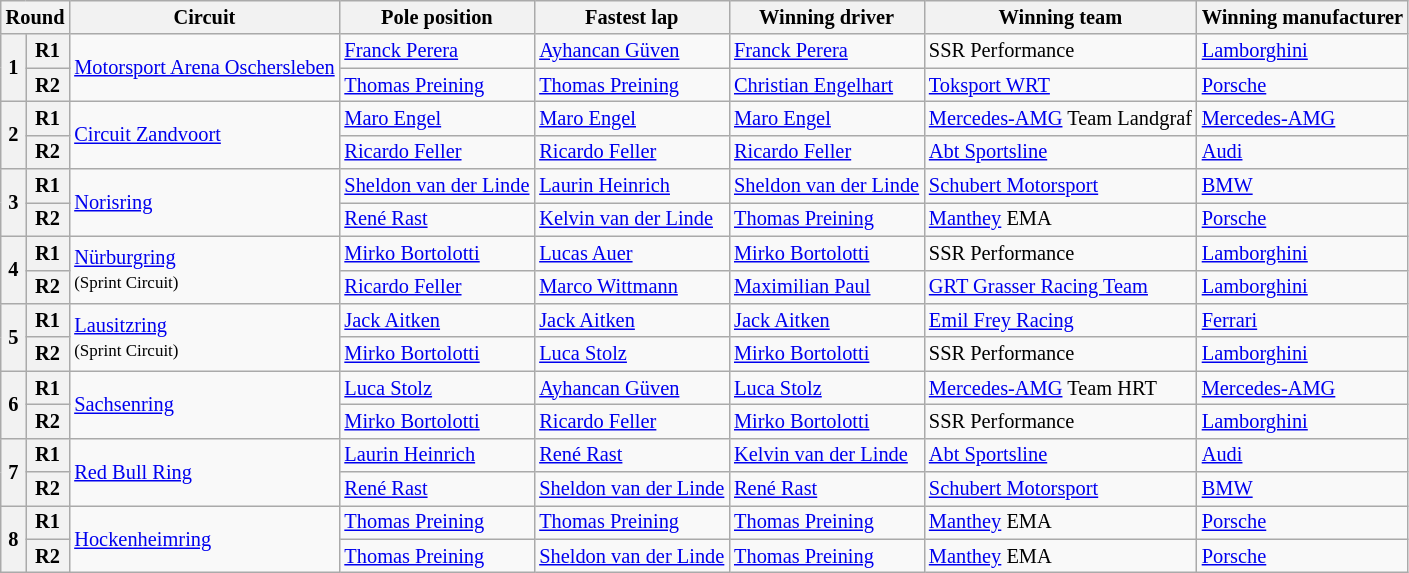<table class="wikitable" style="font-size:85%;">
<tr>
<th colspan="2">Round</th>
<th>Circuit</th>
<th>Pole position</th>
<th>Fastest lap</th>
<th>Winning driver</th>
<th>Winning team</th>
<th nowrap>Winning manufacturer</th>
</tr>
<tr>
<th rowspan="2">1</th>
<th>R1</th>
<td rowspan="2" nowrap=""> <a href='#'>Motorsport Arena Oschersleben</a></td>
<td nowrap> <a href='#'>Franck Perera</a></td>
<td nowrap> <a href='#'>Ayhancan Güven</a></td>
<td nowrap> <a href='#'>Franck Perera</a></td>
<td nowrap> SSR Performance</td>
<td> <a href='#'>Lamborghini</a></td>
</tr>
<tr>
<th>R2</th>
<td nowrap> <a href='#'>Thomas Preining</a></td>
<td nowrap> <a href='#'>Thomas Preining</a></td>
<td nowrap> <a href='#'>Christian Engelhart</a></td>
<td nowrap> <a href='#'>Toksport WRT</a></td>
<td> <a href='#'>Porsche</a></td>
</tr>
<tr>
<th rowspan="2">2</th>
<th>R1</th>
<td rowspan="2"> <a href='#'>Circuit Zandvoort</a></td>
<td nowrap> <a href='#'>Maro Engel</a></td>
<td nowrap> <a href='#'>Maro Engel</a></td>
<td nowrap> <a href='#'>Maro Engel</a></td>
<td nowrap> <a href='#'>Mercedes-AMG</a> Team Landgraf</td>
<td nowrap=""> <a href='#'>Mercedes-AMG</a></td>
</tr>
<tr>
<th>R2</th>
<td nowrap> <a href='#'>Ricardo Feller</a></td>
<td nowrap> <a href='#'>Ricardo Feller</a></td>
<td nowrap> <a href='#'>Ricardo Feller</a></td>
<td nowrap> <a href='#'>Abt Sportsline</a></td>
<td> <a href='#'>Audi</a></td>
</tr>
<tr>
<th rowspan="2">3</th>
<th>R1</th>
<td rowspan="2"> <a href='#'>Norisring</a></td>
<td nowrap> <a href='#'>Sheldon van der Linde</a></td>
<td nowrap> <a href='#'>Laurin Heinrich</a></td>
<td nowrap> <a href='#'>Sheldon van der Linde</a></td>
<td nowrap> <a href='#'>Schubert Motorsport</a></td>
<td nowrap> <a href='#'>BMW</a></td>
</tr>
<tr>
<th>R2</th>
<td nowrap> <a href='#'>René Rast</a></td>
<td nowrap> <a href='#'>Kelvin van der Linde</a></td>
<td nowrap> <a href='#'>Thomas Preining</a></td>
<td nowrap> <a href='#'>Manthey</a> EMA</td>
<td> <a href='#'>Porsche</a></td>
</tr>
<tr>
<th rowspan="2">4</th>
<th>R1</th>
<td rowspan="2" nowrap> <a href='#'>Nürburgring</a><br><small>(Sprint Circuit)</small></td>
<td nowrap> <a href='#'>Mirko Bortolotti</a></td>
<td nowrap> <a href='#'>Lucas Auer</a></td>
<td nowrap> <a href='#'>Mirko Bortolotti</a></td>
<td> SSR Performance</td>
<td> <a href='#'>Lamborghini</a></td>
</tr>
<tr>
<th>R2</th>
<td nowrap> <a href='#'>Ricardo Feller</a></td>
<td nowrap> <a href='#'>Marco Wittmann</a></td>
<td nowrap> <a href='#'>Maximilian Paul</a></td>
<td nowrap> <a href='#'>GRT Grasser Racing Team</a></td>
<td nowrap> <a href='#'>Lamborghini</a></td>
</tr>
<tr>
<th rowspan="2">5</th>
<th>R1</th>
<td rowspan="2" nowrap> <a href='#'>Lausitzring</a><br><small>(Sprint Circuit)</small></td>
<td nowrap> <a href='#'>Jack Aitken</a></td>
<td nowrap> <a href='#'>Jack Aitken</a></td>
<td nowrap> <a href='#'>Jack Aitken</a></td>
<td nowrap> <a href='#'>Emil Frey Racing</a></td>
<td nowrap> <a href='#'>Ferrari</a></td>
</tr>
<tr>
<th>R2</th>
<td nowrap> <a href='#'>Mirko Bortolotti</a></td>
<td nowrap> <a href='#'>Luca Stolz</a></td>
<td nowrap> <a href='#'>Mirko Bortolotti</a></td>
<td nowrap> SSR Performance</td>
<td nowrap> <a href='#'>Lamborghini</a></td>
</tr>
<tr>
<th rowspan="2">6</th>
<th>R1</th>
<td rowspan="2" nowrap> <a href='#'>Sachsenring</a></td>
<td nowrap> <a href='#'>Luca Stolz</a></td>
<td nowrap> <a href='#'>Ayhancan Güven</a></td>
<td nowrap> <a href='#'>Luca Stolz</a></td>
<td nowrap> <a href='#'>Mercedes-AMG</a> Team HRT</td>
<td nowrap> <a href='#'>Mercedes-AMG</a></td>
</tr>
<tr>
<th>R2</th>
<td nowrap> <a href='#'>Mirko Bortolotti</a></td>
<td nowrap> <a href='#'>Ricardo Feller</a></td>
<td nowrap> <a href='#'>Mirko Bortolotti</a></td>
<td nowrap> SSR Performance</td>
<td nowrap> <a href='#'>Lamborghini</a></td>
</tr>
<tr>
<th rowspan="2">7</th>
<th>R1</th>
<td rowspan="2" nowrap> <a href='#'>Red Bull Ring</a></td>
<td nowrap> <a href='#'>Laurin Heinrich</a></td>
<td nowrap> <a href='#'>René Rast</a></td>
<td nowrap> <a href='#'>Kelvin van der Linde</a></td>
<td nowrap> <a href='#'>Abt Sportsline</a></td>
<td nowrap> <a href='#'>Audi</a></td>
</tr>
<tr>
<th>R2</th>
<td nowrap> <a href='#'>René Rast</a></td>
<td nowrap> <a href='#'>Sheldon van der Linde</a></td>
<td nowrap> <a href='#'>René Rast</a></td>
<td nowrap> <a href='#'>Schubert Motorsport</a></td>
<td nowrap> <a href='#'>BMW</a></td>
</tr>
<tr>
<th rowspan="2">8</th>
<th>R1</th>
<td rowspan="2" nowrap> <a href='#'>Hockenheimring</a></td>
<td nowrap> <a href='#'>Thomas Preining</a></td>
<td nowrap> <a href='#'>Thomas Preining</a></td>
<td nowrap> <a href='#'>Thomas Preining</a></td>
<td nowrap> <a href='#'>Manthey</a> EMA</td>
<td nowrap> <a href='#'>Porsche</a></td>
</tr>
<tr>
<th>R2</th>
<td nowrap> <a href='#'>Thomas Preining</a></td>
<td nowrap> <a href='#'>Sheldon van der Linde</a></td>
<td nowrap> <a href='#'>Thomas Preining</a></td>
<td nowrap> <a href='#'>Manthey</a> EMA</td>
<td nowrap> <a href='#'>Porsche</a></td>
</tr>
</table>
